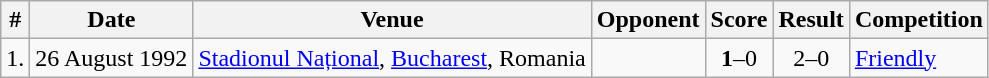<table class="wikitable" align=center>
<tr>
<th>#</th>
<th>Date</th>
<th>Venue</th>
<th>Opponent</th>
<th>Score</th>
<th>Result</th>
<th>Competition</th>
</tr>
<tr>
<td>1.</td>
<td>26 August 1992</td>
<td><a href='#'>Stadionul Național</a>, <a href='#'>Bucharest</a>, Romania</td>
<td></td>
<td align="center"><strong>1</strong>–0</td>
<td align="center">2–0</td>
<td><a href='#'>Friendly</a></td>
</tr>
</table>
